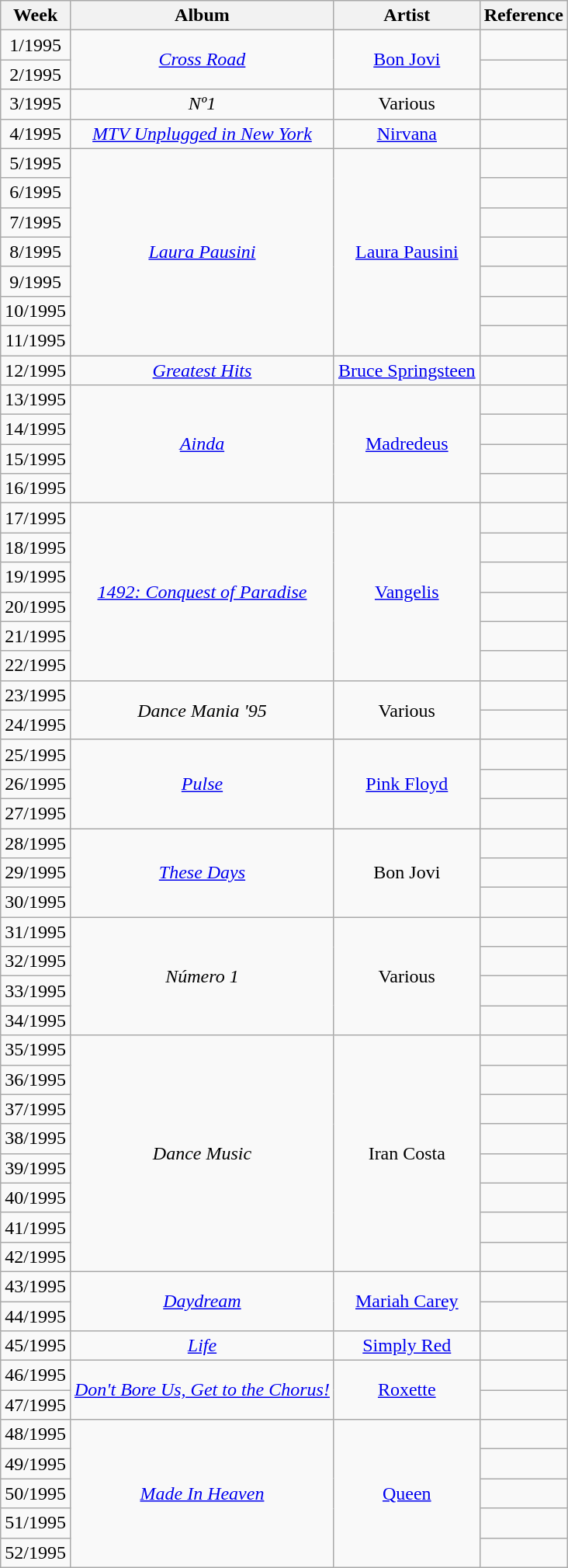<table class="wikitable" style="text-align:center">
<tr>
<th>Week</th>
<th>Album</th>
<th>Artist</th>
<th>Reference</th>
</tr>
<tr>
<td>1/1995</td>
<td rowspan="2"><a href='#'><em>Cross Road</em></a></td>
<td rowspan="2"><a href='#'>Bon Jovi</a></td>
<td></td>
</tr>
<tr>
<td>2/1995</td>
<td></td>
</tr>
<tr>
<td>3/1995</td>
<td><em>Nº1</em></td>
<td>Various</td>
<td></td>
</tr>
<tr>
<td>4/1995</td>
<td><em><a href='#'>MTV Unplugged in New York</a></em></td>
<td><a href='#'>Nirvana</a></td>
<td></td>
</tr>
<tr>
<td>5/1995</td>
<td rowspan="7"><em><a href='#'>Laura Pausini</a></em></td>
<td rowspan="7"><a href='#'>Laura Pausini</a></td>
<td></td>
</tr>
<tr>
<td>6/1995</td>
<td></td>
</tr>
<tr>
<td>7/1995</td>
<td></td>
</tr>
<tr>
<td>8/1995</td>
<td></td>
</tr>
<tr>
<td>9/1995</td>
<td></td>
</tr>
<tr>
<td>10/1995</td>
<td></td>
</tr>
<tr>
<td>11/1995</td>
<td></td>
</tr>
<tr>
<td>12/1995</td>
<td><a href='#'><em>Greatest Hits</em></a></td>
<td><a href='#'>Bruce Springsteen</a></td>
<td></td>
</tr>
<tr>
<td>13/1995</td>
<td rowspan="4"><a href='#'><em>Ainda</em></a></td>
<td rowspan="4"><a href='#'>Madredeus</a></td>
<td></td>
</tr>
<tr>
<td>14/1995</td>
<td></td>
</tr>
<tr>
<td>15/1995</td>
<td></td>
</tr>
<tr>
<td>16/1995</td>
<td></td>
</tr>
<tr>
<td>17/1995</td>
<td rowspan="6"><a href='#'><em>1492: Conquest of Paradise</em></a></td>
<td rowspan="6"><a href='#'>Vangelis</a></td>
<td></td>
</tr>
<tr>
<td>18/1995</td>
<td></td>
</tr>
<tr>
<td>19/1995</td>
<td></td>
</tr>
<tr>
<td>20/1995</td>
<td></td>
</tr>
<tr>
<td>21/1995</td>
<td></td>
</tr>
<tr>
<td>22/1995</td>
<td></td>
</tr>
<tr>
<td>23/1995</td>
<td rowspan="2"><em>Dance Mania '95</em></td>
<td rowspan="2">Various</td>
<td></td>
</tr>
<tr>
<td>24/1995</td>
<td></td>
</tr>
<tr>
<td>25/1995</td>
<td rowspan="3"><em><a href='#'>Pulse</a></em></td>
<td rowspan="3"><a href='#'>Pink Floyd</a></td>
<td></td>
</tr>
<tr>
<td>26/1995</td>
<td></td>
</tr>
<tr>
<td>27/1995</td>
<td></td>
</tr>
<tr>
<td>28/1995</td>
<td rowspan="3"><a href='#'><em>These Days</em></a></td>
<td rowspan="3">Bon Jovi</td>
<td></td>
</tr>
<tr>
<td>29/1995</td>
<td></td>
</tr>
<tr>
<td>30/1995</td>
<td></td>
</tr>
<tr>
<td>31/1995</td>
<td rowspan="4"><em>Número 1</em></td>
<td rowspan="4">Various</td>
<td></td>
</tr>
<tr>
<td>32/1995</td>
<td></td>
</tr>
<tr>
<td>33/1995</td>
<td></td>
</tr>
<tr>
<td>34/1995</td>
<td></td>
</tr>
<tr>
<td>35/1995</td>
<td rowspan="8"><em>Dance Music</em></td>
<td rowspan="8">Iran Costa</td>
<td></td>
</tr>
<tr>
<td>36/1995</td>
<td></td>
</tr>
<tr>
<td>37/1995</td>
<td></td>
</tr>
<tr>
<td>38/1995</td>
<td></td>
</tr>
<tr>
<td>39/1995</td>
<td></td>
</tr>
<tr>
<td>40/1995</td>
<td></td>
</tr>
<tr>
<td>41/1995</td>
<td></td>
</tr>
<tr>
<td>42/1995</td>
<td></td>
</tr>
<tr>
<td>43/1995</td>
<td rowspan="2"><em><a href='#'>Daydream</a></em></td>
<td rowspan="2"><a href='#'>Mariah Carey</a></td>
<td></td>
</tr>
<tr>
<td>44/1995</td>
<td></td>
</tr>
<tr>
<td>45/1995</td>
<td><em><a href='#'>Life</a></em></td>
<td><a href='#'>Simply Red</a></td>
<td></td>
</tr>
<tr>
<td>46/1995</td>
<td rowspan="2"><em><a href='#'>Don't Bore Us, Get to the Chorus!</a></em></td>
<td rowspan="2"><a href='#'>Roxette</a></td>
<td></td>
</tr>
<tr>
<td>47/1995</td>
<td></td>
</tr>
<tr>
<td>48/1995</td>
<td rowspan="5"><em><a href='#'>Made In Heaven</a></em></td>
<td rowspan="5"><a href='#'>Queen</a></td>
<td></td>
</tr>
<tr>
<td>49/1995</td>
<td></td>
</tr>
<tr>
<td>50/1995</td>
<td></td>
</tr>
<tr>
<td>51/1995</td>
<td></td>
</tr>
<tr>
<td>52/1995</td>
<td></td>
</tr>
</table>
